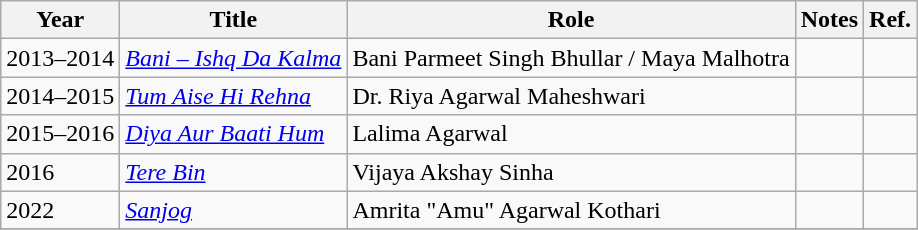<table class="wikitable sortable">
<tr>
<th>Year</th>
<th>Title</th>
<th>Role</th>
<th>Notes</th>
<th>Ref.</th>
</tr>
<tr>
<td>2013–2014</td>
<td><em><a href='#'>Bani – Ishq Da Kalma</a></em></td>
<td>Bani Parmeet Singh Bhullar / Maya Malhotra</td>
<td></td>
<td></td>
</tr>
<tr>
<td>2014–2015</td>
<td><em><a href='#'>Tum Aise Hi Rehna</a></em></td>
<td>Dr. Riya Agarwal Maheshwari</td>
<td></td>
<td></td>
</tr>
<tr>
<td>2015–2016</td>
<td><em><a href='#'>Diya Aur Baati Hum</a></em></td>
<td>Lalima Agarwal</td>
<td></td>
<td></td>
</tr>
<tr>
<td>2016</td>
<td><em><a href='#'> Tere Bin</a></em></td>
<td>Vijaya Akshay Sinha</td>
<td></td>
<td></td>
</tr>
<tr>
<td>2022</td>
<td><em><a href='#'> Sanjog</a></em></td>
<td>Amrita "Amu" Agarwal Kothari</td>
<td></td>
<td></td>
</tr>
<tr>
</tr>
</table>
